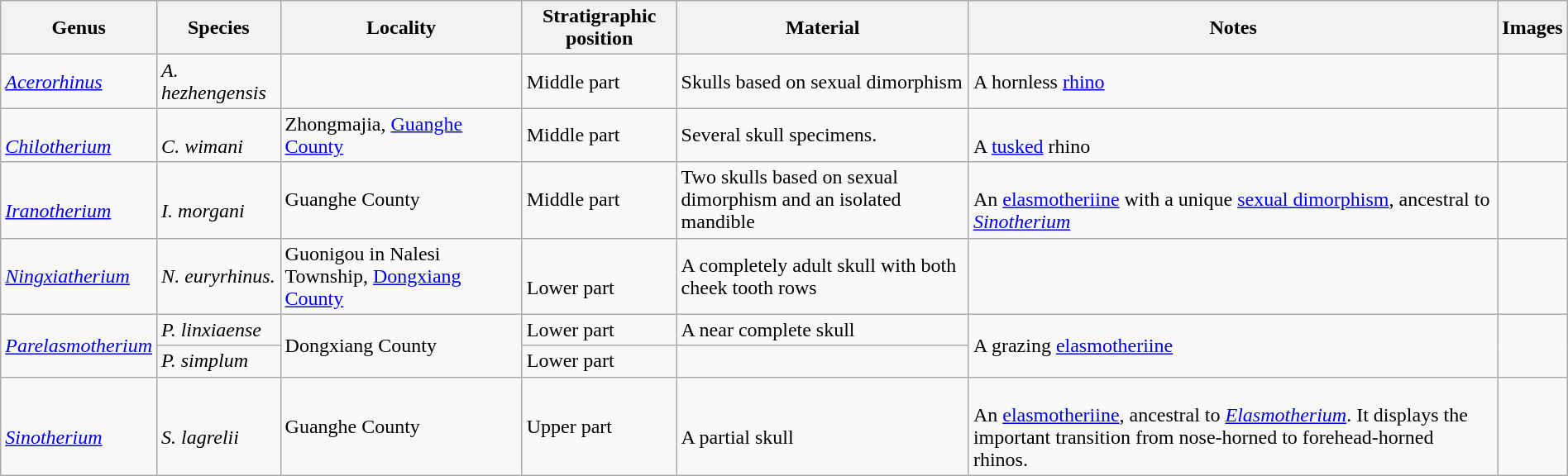<table class="wikitable sortable" align="center" width="100%">
<tr>
<th>Genus</th>
<th>Species</th>
<th>Locality</th>
<th>Stratigraphic position</th>
<th>Material</th>
<th>Notes</th>
<th>Images</th>
</tr>
<tr>
<td><em><a href='#'>Acerorhinus</a></em></td>
<td><em>A. hezhengensis</em></td>
<td></td>
<td>Middle part</td>
<td>Skulls based on sexual dimorphism</td>
<td>A hornless <a href='#'>rhino</a></td>
<td></td>
</tr>
<tr>
<td><br><em><a href='#'>Chilotherium</a></em></td>
<td><br><em>C. wimani</em></td>
<td>Zhongmajia, <a href='#'>Guanghe County</a></td>
<td>Middle part</td>
<td>Several skull specimens.</td>
<td><br>A <a href='#'>tusked</a> rhino</td>
<td></td>
</tr>
<tr>
<td><br><em><a href='#'>Iranotherium</a></em></td>
<td><br><em>I. morgani</em></td>
<td>Guanghe County</td>
<td>Middle part</td>
<td>Two skulls based on sexual dimorphism and an isolated mandible</td>
<td><br>An <a href='#'>elasmotheriine</a> with a unique <a href='#'>sexual dimorphism</a>, ancestral to <em><a href='#'>Sinotherium</a></em></td>
<td></td>
</tr>
<tr>
<td><em><a href='#'>Ningxiatherium</a></em></td>
<td><em>N. euryrhinus.</em></td>
<td>Guonigou in Nalesi Township, <a href='#'>Dongxiang County</a></td>
<td><br>Lower part</td>
<td>A completely adult skull with both cheek tooth rows</td>
<td></td>
<td></td>
</tr>
<tr>
<td rowspan = 2><em><a href='#'>Parelasmotherium</a></em></td>
<td><em>P. linxiaense</em></td>
<td rowspan = 2>Dongxiang County</td>
<td>Lower part</td>
<td>A near complete skull</td>
<td rowspan = 2>A grazing <a href='#'>elasmotheriine</a></td>
<td rowspan =2></td>
</tr>
<tr>
<td><em>P. simplum</em></td>
<td>Lower part</td>
<td></td>
</tr>
<tr>
<td><br><em><a href='#'>Sinotherium</a></em></td>
<td><br><em>S. lagrelii</em></td>
<td>Guanghe County</td>
<td>Upper part</td>
<td><br>A partial skull</td>
<td><br>An <a href='#'>elasmotheriine</a>, ancestral to <em><a href='#'>Elasmotherium</a></em>. It displays the important transition from nose-horned to forehead-horned rhinos.</td>
<td><br></td>
</tr>
</table>
